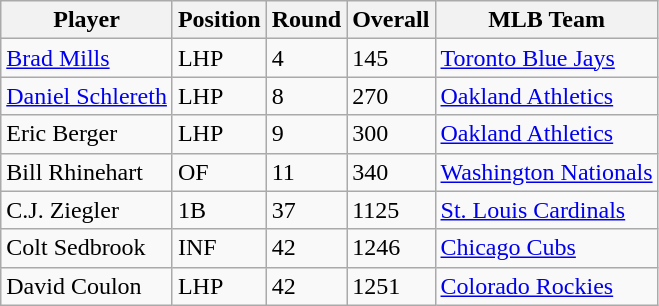<table class="wikitable">
<tr>
<th>Player</th>
<th>Position</th>
<th>Round</th>
<th>Overall</th>
<th>MLB Team</th>
</tr>
<tr>
<td><a href='#'>Brad Mills</a></td>
<td>LHP</td>
<td>4</td>
<td>145</td>
<td><a href='#'>Toronto Blue Jays</a></td>
</tr>
<tr>
<td><a href='#'>Daniel Schlereth</a></td>
<td>LHP</td>
<td>8</td>
<td>270</td>
<td><a href='#'>Oakland Athletics</a></td>
</tr>
<tr>
<td>Eric Berger</td>
<td>LHP</td>
<td>9</td>
<td>300</td>
<td><a href='#'>Oakland Athletics</a></td>
</tr>
<tr>
<td>Bill Rhinehart</td>
<td>OF</td>
<td>11</td>
<td>340</td>
<td><a href='#'>Washington Nationals</a></td>
</tr>
<tr>
<td>C.J. Ziegler</td>
<td>1B</td>
<td>37</td>
<td>1125</td>
<td><a href='#'>St. Louis Cardinals</a></td>
</tr>
<tr>
<td>Colt Sedbrook</td>
<td>INF</td>
<td>42</td>
<td>1246</td>
<td><a href='#'>Chicago Cubs</a></td>
</tr>
<tr>
<td>David Coulon</td>
<td>LHP</td>
<td>42</td>
<td>1251</td>
<td><a href='#'>Colorado Rockies</a></td>
</tr>
</table>
